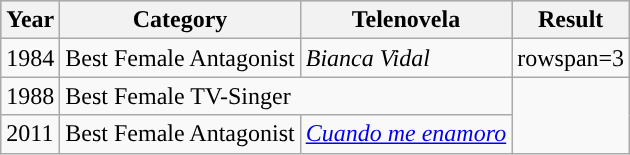<table class="wikitable">
<tr style="background:#b0c4de;">
<th>Year</th>
<th>Category</th>
<th>Telenovela</th>
<th>Result</th>
</tr>
<tr>
<td>1984</td>
<td>Best Female Antagonist</td>
<td><em>Bianca Vidal</em></td>
<td>rowspan=3 </td>
</tr>
<tr>
<td>1988</td>
<td colspan="2">Best Female TV-Singer</td>
</tr>
<tr>
<td>2011</td>
<td>Best Female Antagonist</td>
<td><em><a href='#'>Cuando me enamoro</a></em></td>
</tr>
</table>
